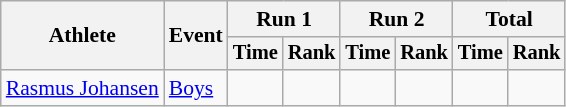<table class="wikitable" style="font-size:90%">
<tr>
<th rowspan="2">Athlete</th>
<th rowspan="2">Event</th>
<th colspan="2">Run 1</th>
<th colspan="2">Run 2</th>
<th colspan="2">Total</th>
</tr>
<tr style="font-size:95%">
<th>Time</th>
<th>Rank</th>
<th>Time</th>
<th>Rank</th>
<th>Time</th>
<th>Rank</th>
</tr>
<tr align=center>
<td align=left><a href='#'>Rasmus Johansen</a></td>
<td align=left><a href='#'>Boys</a></td>
<td></td>
<td></td>
<td></td>
<td></td>
<td></td>
<td></td>
</tr>
</table>
